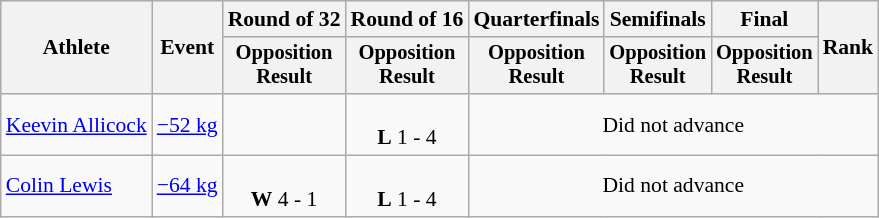<table class="wikitable" style="font-size:90%;">
<tr>
<th rowspan=2>Athlete</th>
<th rowspan=2>Event</th>
<th>Round of 32</th>
<th>Round of 16</th>
<th>Quarterfinals</th>
<th>Semifinals</th>
<th>Final</th>
<th rowspan=2>Rank</th>
</tr>
<tr style="font-size:95%">
<th>Opposition<br>Result</th>
<th>Opposition<br>Result</th>
<th>Opposition<br>Result</th>
<th>Opposition<br>Result</th>
<th>Opposition<br>Result</th>
</tr>
<tr align=center>
<td align=left><a href='#'>Keevin Allicock</a></td>
<td align=left><a href='#'>−52 kg</a></td>
<td></td>
<td><br><strong>L</strong> 1 - 4</td>
<td colspan=4>Did not advance</td>
</tr>
<tr align=center>
<td align=left><a href='#'>Colin Lewis</a></td>
<td align=left><a href='#'>−64 kg</a></td>
<td><br> <strong>W</strong> 4 - 1</td>
<td><br> <strong>L</strong> 1 - 4</td>
<td colspan=4>Did not advance</td>
</tr>
</table>
